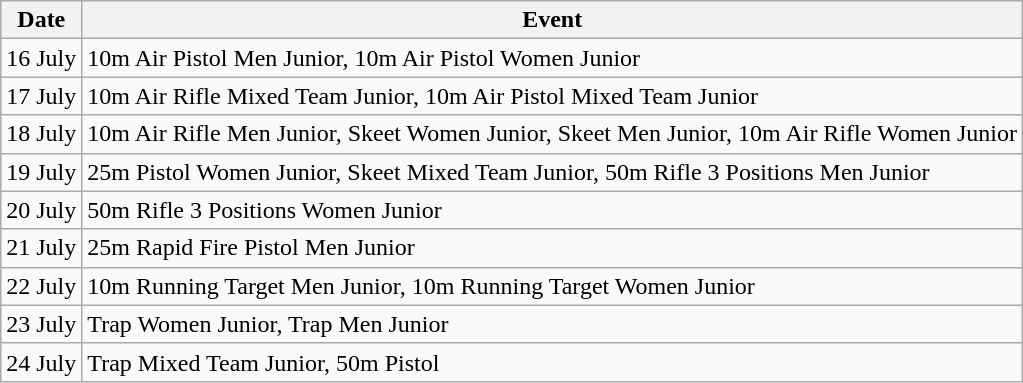<table class="wikitable">
<tr>
<th>Date</th>
<th>Event</th>
</tr>
<tr>
<td>16 July</td>
<td>10m Air Pistol Men Junior, 10m Air Pistol Women Junior</td>
</tr>
<tr>
<td>17 July</td>
<td>10m Air Rifle Mixed Team Junior, 10m Air Pistol Mixed Team Junior</td>
</tr>
<tr>
<td>18 July</td>
<td>10m Air Rifle Men Junior, Skeet Women Junior, Skeet Men Junior, 10m Air Rifle Women Junior</td>
</tr>
<tr>
<td>19 July</td>
<td>25m Pistol Women Junior, Skeet Mixed Team Junior, 50m Rifle 3 Positions Men Junior</td>
</tr>
<tr>
<td>20 July</td>
<td>50m Rifle 3 Positions Women Junior</td>
</tr>
<tr>
<td>21 July</td>
<td>25m Rapid Fire Pistol Men Junior</td>
</tr>
<tr>
<td>22 July</td>
<td>10m Running Target Men Junior, 10m Running Target Women Junior</td>
</tr>
<tr>
<td>23 July</td>
<td>Trap Women Junior, Trap Men Junior</td>
</tr>
<tr>
<td>24 July</td>
<td>Trap Mixed Team Junior, 50m Pistol</td>
</tr>
</table>
